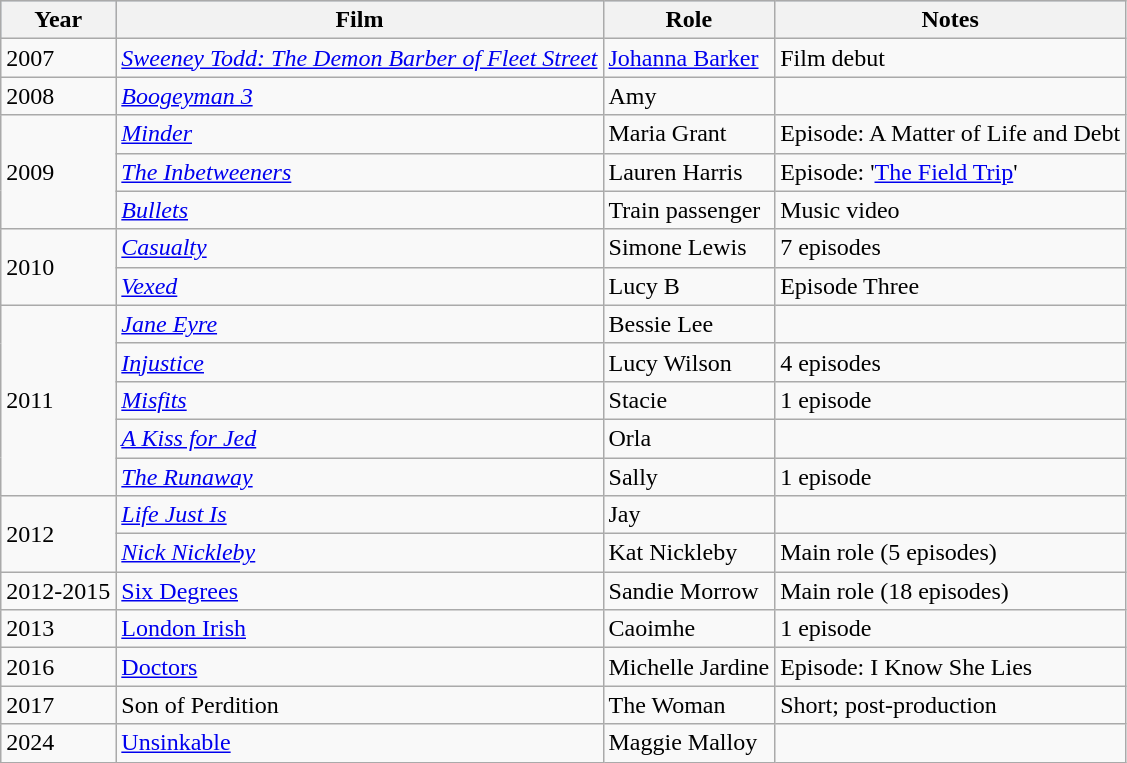<table class="wikitable">
<tr style="background:#B0C4DE;">
<th>Year</th>
<th>Film</th>
<th>Role</th>
<th>Notes</th>
</tr>
<tr>
<td>2007</td>
<td><em><a href='#'>Sweeney Todd: The Demon Barber of Fleet Street</a></em></td>
<td><a href='#'>Johanna Barker</a></td>
<td>Film debut</td>
</tr>
<tr>
<td>2008</td>
<td><em><a href='#'>Boogeyman 3</a></em></td>
<td>Amy</td>
<td></td>
</tr>
<tr>
<td rowspan=3>2009</td>
<td><em><a href='#'>Minder</a></em></td>
<td>Maria Grant</td>
<td>Episode: A Matter of Life and Debt</td>
</tr>
<tr>
<td><em><a href='#'>The Inbetweeners</a></em></td>
<td>Lauren Harris</td>
<td>Episode: '<a href='#'>The Field Trip</a>'</td>
</tr>
<tr>
<td><em><a href='#'>Bullets</a></em></td>
<td>Train passenger</td>
<td>Music video</td>
</tr>
<tr>
<td rowspan=2>2010</td>
<td><em><a href='#'>Casualty</a></em></td>
<td>Simone Lewis</td>
<td>7 episodes</td>
</tr>
<tr>
<td><em><a href='#'>Vexed</a></em></td>
<td>Lucy B</td>
<td>Episode Three</td>
</tr>
<tr>
<td rowspan=5>2011</td>
<td><em><a href='#'>Jane Eyre</a></em></td>
<td>Bessie Lee</td>
<td></td>
</tr>
<tr>
<td><em><a href='#'>Injustice</a></em></td>
<td>Lucy Wilson</td>
<td>4 episodes</td>
</tr>
<tr>
<td><em><a href='#'>Misfits</a></em></td>
<td>Stacie</td>
<td>1 episode</td>
</tr>
<tr>
<td><em><a href='#'>A Kiss for Jed</a></em></td>
<td>Orla</td>
<td></td>
</tr>
<tr>
<td><em><a href='#'>The Runaway</a></em></td>
<td>Sally</td>
<td>1 episode</td>
</tr>
<tr>
<td rowspan=2>2012</td>
<td><em><a href='#'>Life Just Is</a></em></td>
<td>Jay</td>
<td></td>
</tr>
<tr>
<td><em><a href='#'>Nick Nickleby</a></em></td>
<td>Kat Nickleby</td>
<td>Main role (5 episodes)</td>
</tr>
<tr>
<td rowspan=1>2012-2015</td>
<td><em><a href='#'></em>Six Degrees<em></a></td>
<td>Sandie Morrow</td>
<td>Main role (18 episodes)</td>
</tr>
<tr>
<td rowspan=1>2013</td>
<td></em><a href='#'>London Irish</a><em></td>
<td>Caoimhe</td>
<td>1 episode</td>
</tr>
<tr>
<td rowspan=1>2016</td>
<td></em><a href='#'>Doctors</a><em></td>
<td>Michelle Jardine</td>
<td>Episode: I Know She Lies</td>
</tr>
<tr>
<td rowspan=1>2017</td>
<td></em>Son of Perdition<em></td>
<td>The Woman</td>
<td>Short; post-production</td>
</tr>
<tr>
<td>2024</td>
<td></em><a href='#'>Unsinkable</a><em></td>
<td>Maggie Malloy</td>
<td></td>
</tr>
</table>
